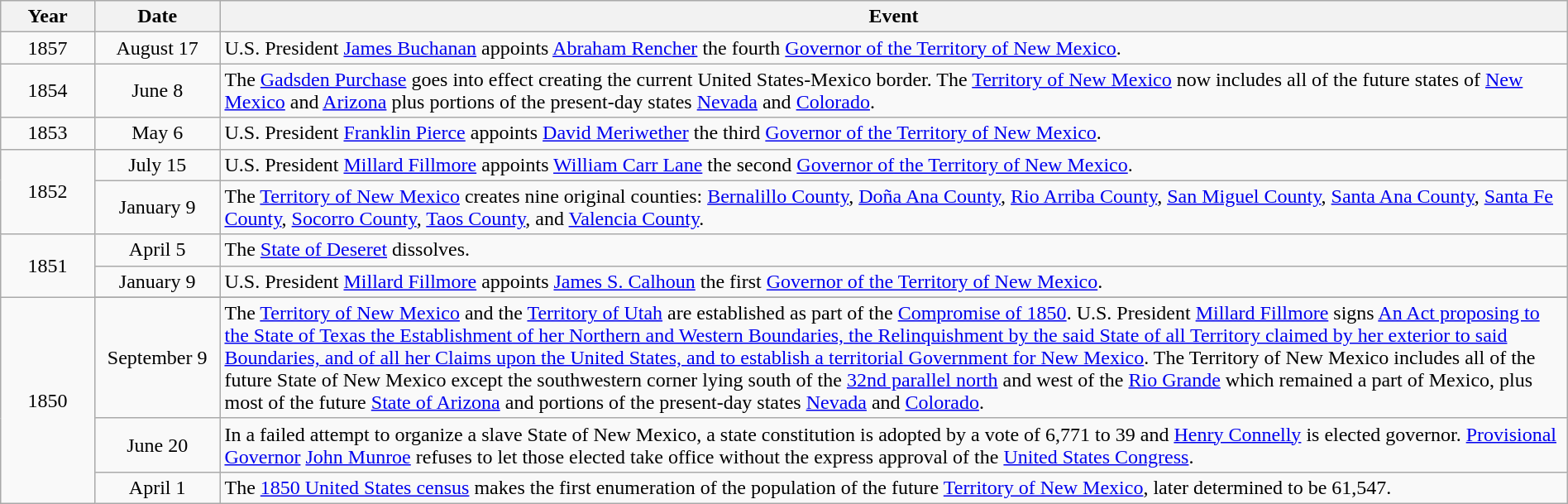<table class="wikitable" style="width:100%;">
<tr>
<th style="width:6%">Year</th>
<th style="width:8%">Date</th>
<th style="width:86%">Event</th>
</tr>
<tr>
<td align=center rowspan=1>1857</td>
<td align=center>August 17</td>
<td>U.S. President <a href='#'>James Buchanan</a> appoints <a href='#'>Abraham Rencher</a> the fourth <a href='#'>Governor of the Territory of New Mexico</a>.</td>
</tr>
<tr>
<td align=center rowspan=1>1854</td>
<td align=center>June 8</td>
<td>The <a href='#'>Gadsden Purchase</a> goes into effect creating the current United States-Mexico border. The <a href='#'>Territory of New Mexico</a> now includes all of the future states of <a href='#'>New Mexico</a> and <a href='#'>Arizona</a> plus portions of the present-day states <a href='#'>Nevada</a> and <a href='#'>Colorado</a>.</td>
</tr>
<tr>
<td align=center rowspan=1>1853</td>
<td align=center>May 6</td>
<td>U.S. President <a href='#'>Franklin Pierce</a> appoints <a href='#'>David Meriwether</a> the third <a href='#'>Governor of the Territory of New Mexico</a>.</td>
</tr>
<tr>
<td align=center rowspan=2>1852</td>
<td align=center>July 15</td>
<td>U.S. President <a href='#'>Millard Fillmore</a> appoints <a href='#'>William Carr Lane</a> the second <a href='#'>Governor of the Territory of New Mexico</a>.</td>
</tr>
<tr>
<td align=center>January 9</td>
<td>The <a href='#'>Territory of New Mexico</a> creates nine original counties: <a href='#'>Bernalillo County</a>, <a href='#'>Doña Ana County</a>, <a href='#'>Rio Arriba County</a>, <a href='#'>San Miguel County</a>, <a href='#'>Santa Ana County</a>, <a href='#'>Santa Fe County</a>, <a href='#'>Socorro County</a>, <a href='#'>Taos County</a>, and <a href='#'>Valencia County</a>.</td>
</tr>
<tr>
<td align=center rowspan=2>1851</td>
<td align=center>April 5</td>
<td>The <a href='#'>State of Deseret</a> dissolves.</td>
</tr>
<tr>
<td align=center>January 9</td>
<td>U.S. President <a href='#'>Millard Fillmore</a> appoints <a href='#'>James S. Calhoun</a> the first <a href='#'>Governor of the Territory of New Mexico</a>.</td>
</tr>
<tr>
<td align=center rowspan=4>1850</td>
</tr>
<tr>
<td align=center>September 9</td>
<td>The <a href='#'>Territory of New Mexico</a> and the <a href='#'>Territory of Utah</a> are established as part of the <a href='#'>Compromise of 1850</a>. U.S. President <a href='#'>Millard Fillmore</a> signs <a href='#'>An Act proposing to the State of Texas the Establishment of her Northern and Western Boundaries, the Relinquishment by the said State of all Territory claimed by her exterior to said Boundaries, and of all her Claims upon the United States, and to establish a territorial Government for New Mexico</a>. The Territory of New Mexico includes all of the future State of New Mexico except the southwestern corner lying south of the <a href='#'>32nd parallel north</a> and west of the <a href='#'>Rio Grande</a> which remained a part of Mexico, plus most of the future <a href='#'>State of Arizona</a> and portions of the present-day states <a href='#'>Nevada</a> and <a href='#'>Colorado</a>.</td>
</tr>
<tr>
<td align=center>June 20</td>
<td>In a failed attempt to organize a slave State of New Mexico, a state constitution is adopted by a vote of 6,771 to 39 and <a href='#'>Henry Connelly</a> is elected governor. <a href='#'>Provisional Governor</a> <a href='#'>John Munroe</a> refuses to let those elected take office without the express approval of the <a href='#'>United States Congress</a>.</td>
</tr>
<tr>
<td align=center>April 1</td>
<td>The <a href='#'>1850 United States census</a> makes the first enumeration of the population of the future <a href='#'>Territory of New Mexico</a>, later determined to be 61,547.</td>
</tr>
</table>
